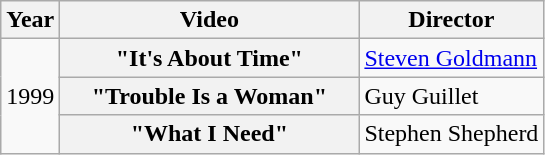<table class="wikitable plainrowheaders">
<tr>
<th>Year</th>
<th style="width:12em;">Video</th>
<th>Director</th>
</tr>
<tr>
<td rowspan="3">1999</td>
<th scope="row">"It's About Time"</th>
<td><a href='#'>Steven Goldmann</a></td>
</tr>
<tr>
<th scope="row">"Trouble Is a Woman"</th>
<td>Guy Guillet</td>
</tr>
<tr>
<th scope="row">"What I Need"</th>
<td>Stephen Shepherd</td>
</tr>
</table>
